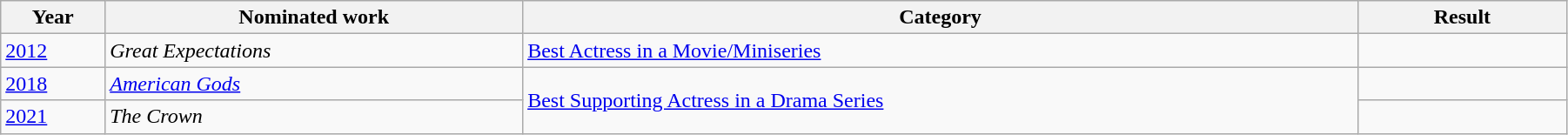<table style="width:95%;" class="wikitable sortable">
<tr>
<th style="width:5%;">Year</th>
<th style="width:20%;">Nominated work</th>
<th style="width:40%;">Category</th>
<th style="width:10%;">Result</th>
</tr>
<tr>
<td><a href='#'>2012</a></td>
<td><em>Great Expectations</em></td>
<td><a href='#'>Best Actress in a Movie/Miniseries</a></td>
<td></td>
</tr>
<tr>
<td><a href='#'>2018</a></td>
<td><em><a href='#'>American Gods</a></em></td>
<td rowspan=2><a href='#'>Best Supporting Actress in a Drama Series</a></td>
<td></td>
</tr>
<tr>
<td><a href='#'>2021</a></td>
<td><em>The Crown</em></td>
<td></td>
</tr>
</table>
